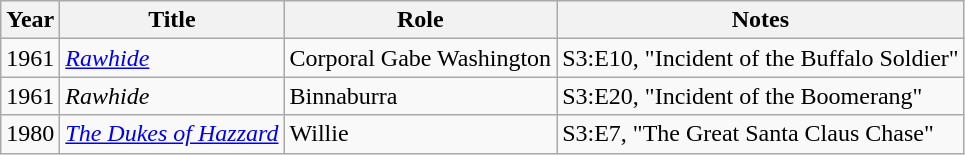<table class="wikitable">
<tr>
<th>Year</th>
<th>Title</th>
<th>Role</th>
<th>Notes</th>
</tr>
<tr>
<td>1961</td>
<td><em><a href='#'>Rawhide</a></em></td>
<td>Corporal Gabe Washington</td>
<td>S3:E10, "Incident of the Buffalo Soldier"</td>
</tr>
<tr>
<td>1961</td>
<td><em>Rawhide</em></td>
<td>Binnaburra</td>
<td>S3:E20, "Incident of the Boomerang"</td>
</tr>
<tr>
<td>1980</td>
<td><em><a href='#'>The Dukes of Hazzard</a></em></td>
<td>Willie</td>
<td>S3:E7, "The Great Santa Claus Chase"</td>
</tr>
</table>
